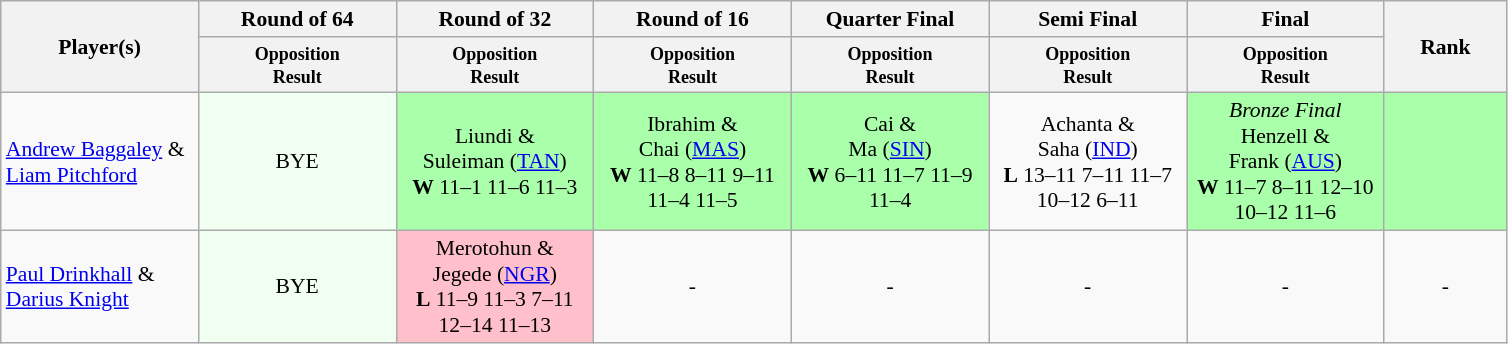<table class=wikitable style="font-size:90%">
<tr>
<th rowspan="2" style="width:125px;">Player(s)</th>
<th width=125>Round of 64</th>
<th width=125>Round of 32</th>
<th width=125>Round of 16</th>
<th width=125>Quarter Final</th>
<th width=125>Semi Final</th>
<th width=125>Final</th>
<th rowspan="2" style="width:75px;">Rank</th>
</tr>
<tr>
<th style="line-height:1em"><small>Opposition<br>Result</small></th>
<th style="line-height:1em"><small>Opposition<br>Result</small></th>
<th style="line-height:1em"><small>Opposition<br>Result</small></th>
<th style="line-height:1em"><small>Opposition<br>Result</small></th>
<th style="line-height:1em"><small>Opposition<br>Result</small></th>
<th style="line-height:1em"><small>Opposition<br>Result</small></th>
</tr>
<tr>
<td><a href='#'>Andrew Baggaley</a> &<br><a href='#'>Liam Pitchford</a></td>
<td style="text-align:center; background:honeydew;">BYE</td>
<td style="text-align:center; background:#afa;"> Liundi &<br>Suleiman (<a href='#'>TAN</a>)<br><strong>W</strong> 11–1 11–6 11–3</td>
<td style="text-align:center; background:#afa;"> Ibrahim &<br>Chai (<a href='#'>MAS</a>)<br><strong>W</strong> 11–8 8–11 9–11<br>11–4 11–5</td>
<td style="text-align:center; background:#afa;"> Cai &<br>Ma (<a href='#'>SIN</a>)<br><strong>W</strong> 6–11 11–7 11–9<br>11–4</td>
<td style="text-align:center; background:#pink;"> Achanta &<br>Saha (<a href='#'>IND</a>)<br><strong>L</strong> 13–11 7–11 11–7<br>10–12 6–11</td>
<td style="text-align:center; background:#afa;"><em>Bronze Final</em><br> Henzell &<br>Frank (<a href='#'>AUS</a>)<br><strong>W</strong> 11–7 8–11 12–10<br>10–12 11–6</td>
<td style="text-align:center; background:#afa;"></td>
</tr>
<tr>
<td><a href='#'>Paul Drinkhall</a> &<br><a href='#'>Darius Knight</a></td>
<td style="text-align:center; background:honeydew;">BYE</td>
<td style="text-align:center; background:pink;"> Merotohun &<br>Jegede (<a href='#'>NGR</a>)<br><strong>L</strong> 11–9 11–3 7–11<br>12–14 11–13</td>
<td style="text-align:center;">-</td>
<td style="text-align:center;">-</td>
<td style="text-align:center;">-</td>
<td style="text-align:center;">-</td>
<td style="text-align:center;">-</td>
</tr>
</table>
